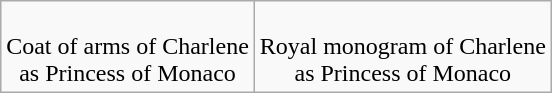<table class="wikitable" style="margin:1em auto; text-align:center;">
<tr>
<td><br>Coat of arms of Charlene<br>as Princess of Monaco</td>
<td><br>Royal monogram of Charlene<br>as Princess of Monaco</td>
</tr>
</table>
